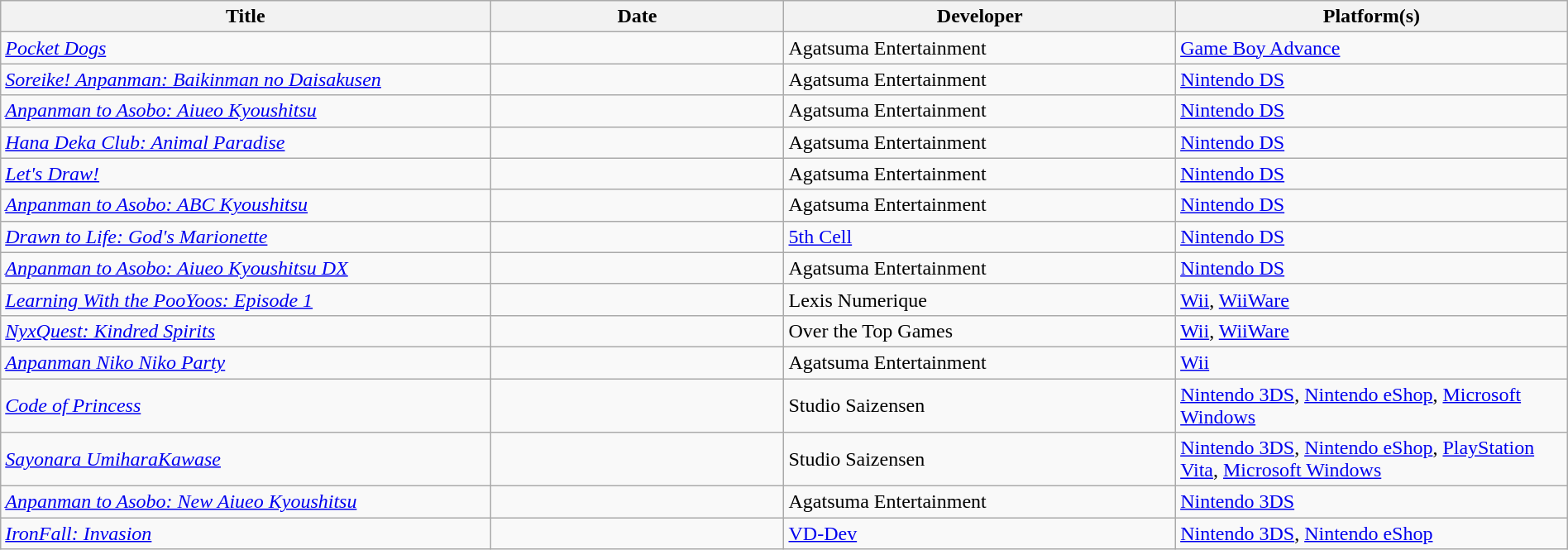<table class="wikitable sortable" style="text-align: left; width: 100%;">
<tr>
<th width="25%">Title</th>
<th width="15%">Date</th>
<th width="20%">Developer</th>
<th width="20%">Platform(s)</th>
</tr>
<tr>
<td><em><a href='#'>Pocket Dogs</a></em></td>
<td></td>
<td>Agatsuma Entertainment</td>
<td><a href='#'>Game Boy Advance</a></td>
</tr>
<tr>
<td><em><a href='#'>Soreike! Anpanman: Baikinman no Daisakusen</a></em></td>
<td></td>
<td>Agatsuma Entertainment</td>
<td><a href='#'>Nintendo DS</a></td>
</tr>
<tr>
<td><em><a href='#'>Anpanman to Asobo: Aiueo Kyoushitsu</a></em></td>
<td></td>
<td>Agatsuma Entertainment</td>
<td><a href='#'>Nintendo DS</a></td>
</tr>
<tr>
<td><em><a href='#'>Hana Deka Club: Animal Paradise</a></em></td>
<td></td>
<td>Agatsuma Entertainment</td>
<td><a href='#'>Nintendo DS</a></td>
</tr>
<tr>
<td><em><a href='#'>Let's Draw!</a></em></td>
<td></td>
<td>Agatsuma Entertainment</td>
<td><a href='#'>Nintendo DS</a></td>
</tr>
<tr>
<td><em><a href='#'>Anpanman to Asobo: ABC Kyoushitsu</a></em></td>
<td></td>
<td>Agatsuma Entertainment</td>
<td><a href='#'>Nintendo DS</a></td>
</tr>
<tr>
<td><em><a href='#'>Drawn to Life: God's Marionette</a></em></td>
<td></td>
<td><a href='#'>5th Cell</a></td>
<td><a href='#'>Nintendo DS</a></td>
</tr>
<tr>
<td><em><a href='#'>Anpanman to Asobo: Aiueo Kyoushitsu DX</a></em></td>
<td></td>
<td>Agatsuma Entertainment</td>
<td><a href='#'>Nintendo DS</a></td>
</tr>
<tr>
<td><em><a href='#'>Learning With the PooYoos: Episode 1</a></em></td>
<td></td>
<td>Lexis Numerique</td>
<td><a href='#'>Wii</a>, <a href='#'>WiiWare</a></td>
</tr>
<tr>
<td><em><a href='#'>NyxQuest: Kindred Spirits</a></em></td>
<td></td>
<td>Over the Top Games</td>
<td><a href='#'>Wii</a>, <a href='#'>WiiWare</a></td>
</tr>
<tr>
<td><em><a href='#'>Anpanman Niko Niko Party</a></em></td>
<td></td>
<td>Agatsuma Entertainment</td>
<td><a href='#'>Wii</a></td>
</tr>
<tr>
<td><em><a href='#'>Code of Princess</a></em></td>
<td></td>
<td>Studio Saizensen</td>
<td><a href='#'>Nintendo 3DS</a>, <a href='#'>Nintendo eShop</a>, <a href='#'>Microsoft Windows</a></td>
</tr>
<tr>
<td><em><a href='#'>Sayonara UmiharaKawase</a></em></td>
<td></td>
<td>Studio Saizensen</td>
<td><a href='#'>Nintendo 3DS</a>, <a href='#'>Nintendo eShop</a>, <a href='#'>PlayStation Vita</a>, <a href='#'>Microsoft Windows</a></td>
</tr>
<tr>
<td><em><a href='#'>Anpanman to Asobo: New Aiueo Kyoushitsu</a></em></td>
<td></td>
<td>Agatsuma Entertainment</td>
<td><a href='#'>Nintendo 3DS</a></td>
</tr>
<tr>
<td><em><a href='#'>IronFall: Invasion</a></em></td>
<td></td>
<td><a href='#'>VD-Dev</a></td>
<td><a href='#'>Nintendo 3DS</a>, <a href='#'>Nintendo eShop</a></td>
</tr>
</table>
